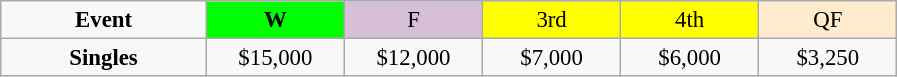<table class=wikitable style=font-size:95%;text-align:center>
<tr>
<td style="width:130px"><strong>Event</strong></td>
<td style="width:85px; background:lime"><strong>W</strong></td>
<td style="width:85px; background:thistle">F</td>
<td style="width:85px; background:#ffff00">3rd</td>
<td style="width:85px; background:#ffff00">4th</td>
<td style="width:85px; background:#ffebcd">QF</td>
</tr>
<tr>
<th style=background:#f8f8f8>Singles </th>
<td>$15,000</td>
<td>$12,000</td>
<td>$7,000</td>
<td>$6,000</td>
<td>$3,250</td>
</tr>
</table>
